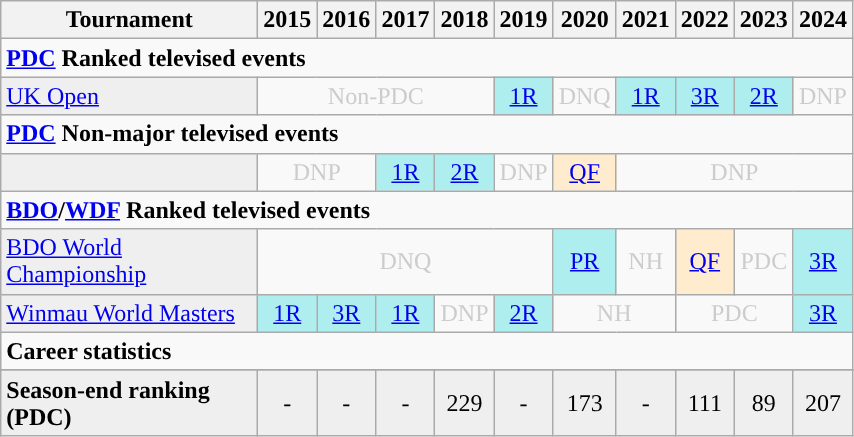<table class="wikitable" style="width:45%; margin:0">
<tr>
<th>Tournament</th>
<th>2015</th>
<th>2016</th>
<th>2017</th>
<th>2018</th>
<th>2019</th>
<th>2020</th>
<th>2021</th>
<th>2022</th>
<th>2023</th>
<th>2024</th>
</tr>
<tr>
<td colspan="31" align="left"><strong><a href='#'>PDC</a> Ranked televised events</strong></td>
</tr>
<tr>
<td style="background:#efefef;"><a href='#'>UK Open</a></td>
<td colspan="4" style="text-align:center; color:#ccc;">Non-PDC</td>
<td style="text-align:center; background:#afeeee;"><a href='#'>1R</a></td>
<td style="text-align:center; color:#ccc;">DNQ</td>
<td style="text-align:center; background:#afeeee;"><a href='#'>1R</a></td>
<td style="text-align:center; background:#afeeee;"><a href='#'>3R</a></td>
<td style="text-align:center; background:#afeeee;"><a href='#'>2R</a></td>
<td style="text-align:center; color:#ccc;">DNP</td>
</tr>
<tr>
<td colspan="15" align="left"><strong><a href='#'>PDC</a> Non-major televised events</strong></td>
</tr>
<tr>
<td style="background:#efefef;"></td>
<td colspan="2" style="text-align:center; color:#ccc;">DNP</td>
<td style="text-align:center; background:#afeeee;"><a href='#'>1R</a></td>
<td style="text-align:center; background:#afeeee;"><a href='#'>2R</a></td>
<td style="text-align:center; color:#ccc;">DNP</td>
<td style="text-align:center; background:#ffebcd;"><a href='#'>QF</a></td>
<td colspan="4" style="text-align:center; color:#ccc;">DNP</td>
</tr>
<tr>
<td colspan="31" align="left"><strong><a href='#'>BDO</a>/<a href='#'>WDF</a> Ranked televised events</strong></td>
</tr>
<tr>
<td style="background:#efefef;"><a href='#'>BDO World Championship</a></td>
<td colspan="5" style="text-align:center; color:#ccc;">DNQ</td>
<td style="text-align:center; background:#afeeee;"><a href='#'>PR</a></td>
<td style="text-align:center; color:#ccc;">NH</td>
<td style="text-align:center; background:#ffebcd"><a href='#'>QF</a></td>
<td style="text-align:center; color:#ccc;">PDC</td>
<td style="text-align:center; background:#afeeee;"><a href='#'>3R</a></td>
</tr>
<tr>
<td style="background:#efefef;" align=left><a href='#'>Winmau World Masters</a></td>
<td style="text-align:center; background:#afeeee;"><a href='#'>1R</a></td>
<td style="text-align:center; background:#afeeee;"><a href='#'>3R</a></td>
<td style="text-align:center; background:#afeeee;"><a href='#'>1R</a></td>
<td style="text-align:center; color:#ccc;">DNP</td>
<td style="text-align:center; background:#afeeee;"><a href='#'>2R</a></td>
<td colspan="2" style="text-align:center; color:#ccc;">NH</td>
<td colspan="2" style="text-align:center; color:#ccc;">PDC</td>
<td style="text-align:center; background:#afeeee;"><a href='#'>3R</a></td>
</tr>
<tr>
<td colspan="22" align="left"><strong>Career statistics</strong></td>
</tr>
<tr>
</tr>
<tr bgcolor="efefef">
<td align="left"><strong>Season-end ranking (PDC)</strong></td>
<td style="text-align:center;">-</td>
<td style="text-align:center;">-</td>
<td style="text-align:center;">-</td>
<td style="text-align:center;">229</td>
<td style="text-align:center;">-</td>
<td style="text-align:center;">173</td>
<td style="text-align:center;">-</td>
<td style="text-align:center;">111</td>
<td style="text-align:center;">89</td>
<td style="text-align:center;">207</td>
</tr>
</table>
